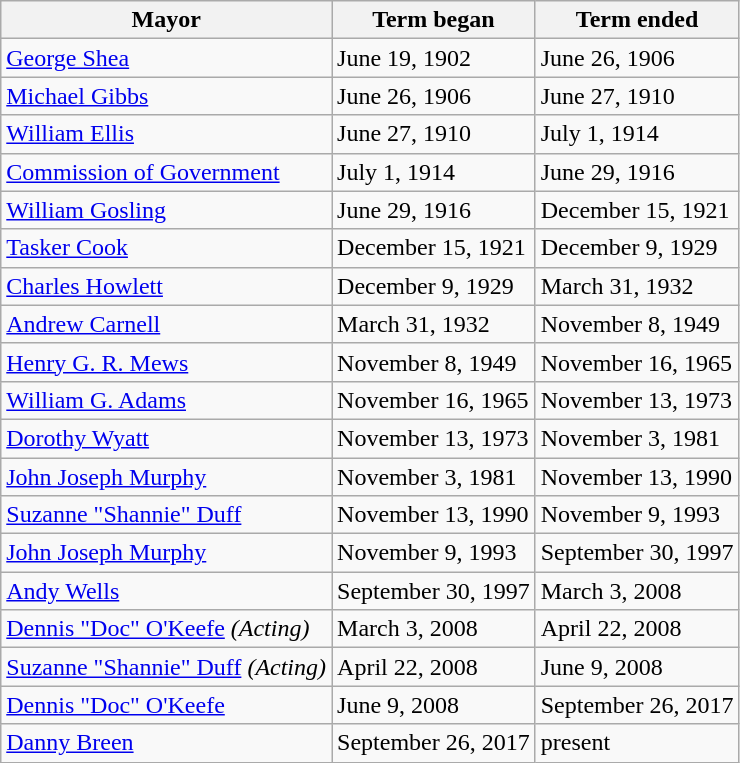<table class=wikitable>
<tr>
<th>Mayor</th>
<th>Term began</th>
<th>Term ended</th>
</tr>
<tr>
<td><a href='#'>George Shea</a></td>
<td>June 19, 1902</td>
<td>June 26, 1906</td>
</tr>
<tr>
<td><a href='#'>Michael Gibbs</a></td>
<td>June 26, 1906</td>
<td>June 27, 1910</td>
</tr>
<tr>
<td><a href='#'>William Ellis</a></td>
<td>June 27, 1910</td>
<td>July 1, 1914</td>
</tr>
<tr>
<td><a href='#'>Commission of Government</a></td>
<td>July 1, 1914</td>
<td>June 29, 1916</td>
</tr>
<tr>
<td><a href='#'>William Gosling</a></td>
<td>June 29, 1916</td>
<td>December 15, 1921</td>
</tr>
<tr>
<td><a href='#'>Tasker Cook</a></td>
<td>December 15, 1921</td>
<td>December 9, 1929</td>
</tr>
<tr>
<td><a href='#'>Charles Howlett</a></td>
<td>December 9, 1929</td>
<td>March 31, 1932</td>
</tr>
<tr>
<td><a href='#'>Andrew Carnell</a></td>
<td>March 31, 1932</td>
<td>November 8, 1949</td>
</tr>
<tr>
<td><a href='#'>Henry G. R. Mews</a></td>
<td>November 8, 1949</td>
<td>November 16, 1965</td>
</tr>
<tr>
<td><a href='#'>William G. Adams</a></td>
<td>November 16, 1965</td>
<td>November 13, 1973</td>
</tr>
<tr>
<td><a href='#'>Dorothy Wyatt</a></td>
<td>November 13, 1973</td>
<td>November 3, 1981</td>
</tr>
<tr>
<td><a href='#'>John Joseph Murphy</a></td>
<td>November 3, 1981</td>
<td>November 13, 1990</td>
</tr>
<tr>
<td><a href='#'>Suzanne "Shannie" Duff</a></td>
<td>November 13, 1990</td>
<td>November 9, 1993</td>
</tr>
<tr>
<td><a href='#'>John Joseph Murphy</a></td>
<td>November 9, 1993</td>
<td>September 30, 1997</td>
</tr>
<tr>
<td><a href='#'>Andy Wells</a></td>
<td>September 30, 1997</td>
<td>March 3, 2008</td>
</tr>
<tr>
<td><a href='#'>Dennis "Doc" O'Keefe</a> <em>(Acting)</em></td>
<td>March 3, 2008</td>
<td>April 22, 2008</td>
</tr>
<tr>
<td><a href='#'>Suzanne "Shannie" Duff</a> <em>(Acting)</em></td>
<td>April 22, 2008</td>
<td>June 9, 2008</td>
</tr>
<tr>
<td><a href='#'>Dennis "Doc" O'Keefe</a></td>
<td>June 9, 2008</td>
<td>September 26, 2017</td>
</tr>
<tr>
<td><a href='#'>Danny Breen</a></td>
<td>September 26, 2017</td>
<td>present</td>
</tr>
</table>
